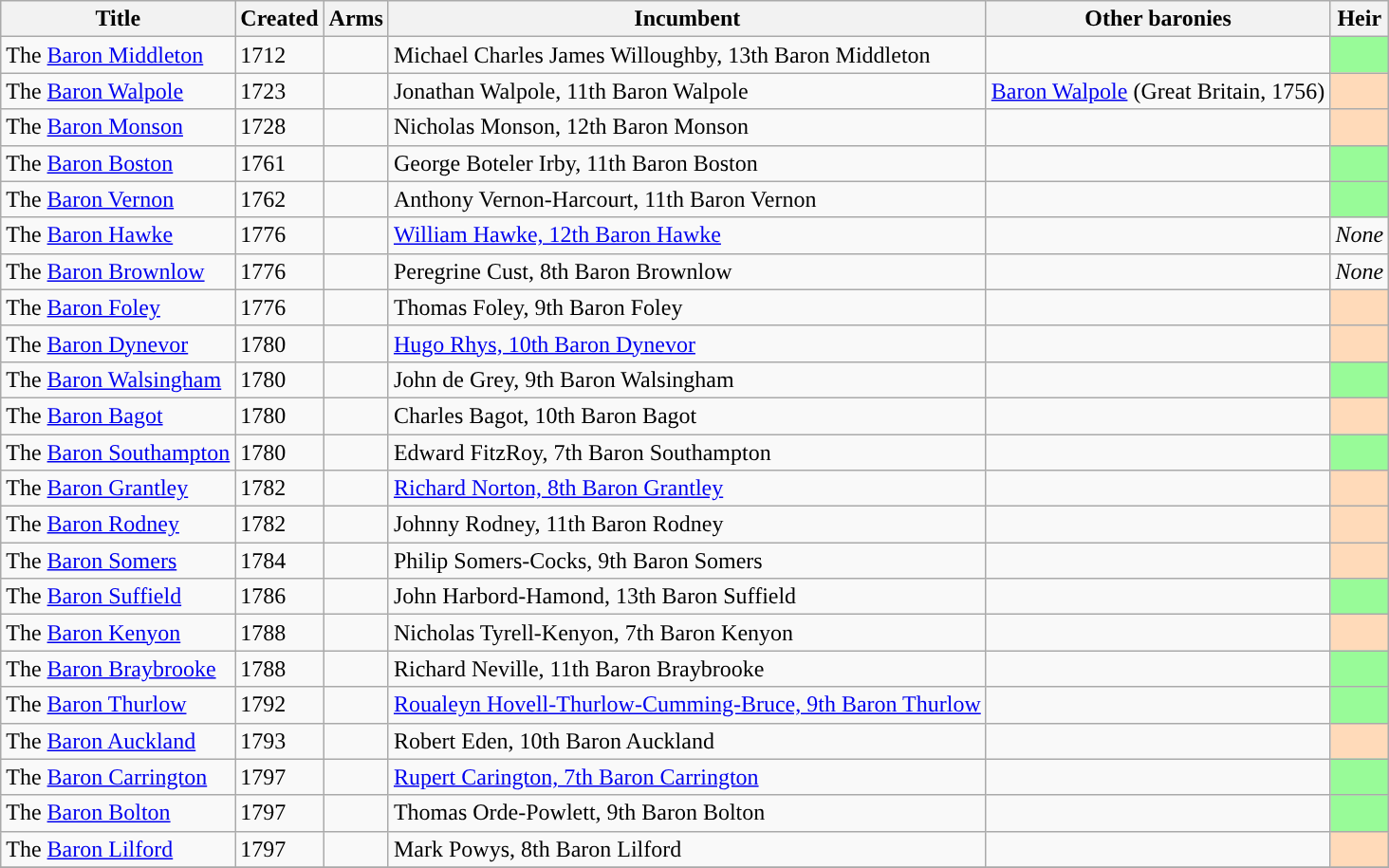<table class="wikitable sortable sticky-header">
<tr>
<th>Title</th>
<th>Created</th>
<th>Arms</th>
<th>Incumbent</th>
<th>Other baronies</th>
<th>Heir</th>
</tr>
<tr>
<td>The <a href='#'>Baron Middleton</a></td>
<td>1712</td>
<td></td>
<td>Michael Charles James Willoughby, 13th Baron Middleton</td>
<td></td>
<td style="background:#98FB98;"></td>
</tr>
<tr>
<td>The <a href='#'>Baron Walpole</a></td>
<td>1723</td>
<td></td>
<td>Jonathan Walpole, 11th Baron Walpole</td>
<td><a href='#'>Baron Walpole</a> (Great Britain, 1756)</td>
<td style="background:#FFDAB9;"></td>
</tr>
<tr>
<td>The <a href='#'>Baron Monson</a></td>
<td>1728</td>
<td></td>
<td>Nicholas Monson, 12th Baron Monson</td>
<td></td>
<td style="background:#FFDAB9;"></td>
</tr>
<tr>
<td>The <a href='#'>Baron Boston</a></td>
<td>1761</td>
<td></td>
<td>George Boteler Irby, 11th Baron Boston</td>
<td></td>
<td style="background:#98FB98;"></td>
</tr>
<tr>
<td>The <a href='#'>Baron Vernon</a></td>
<td>1762</td>
<td></td>
<td>Anthony Vernon-Harcourt, 11th Baron Vernon</td>
<td></td>
<td style="background:#98FB98;"></td>
</tr>
<tr>
<td>The <a href='#'>Baron Hawke</a></td>
<td>1776</td>
<td></td>
<td><a href='#'>William Hawke, 12th Baron Hawke</a></td>
<td></td>
<td align=center><em>None</em></td>
</tr>
<tr>
<td>The <a href='#'>Baron Brownlow</a></td>
<td>1776</td>
<td></td>
<td>Peregrine Cust, 8th Baron Brownlow</td>
<td></td>
<td align=center><em>None</em></td>
</tr>
<tr>
<td>The <a href='#'>Baron Foley</a></td>
<td>1776</td>
<td></td>
<td>Thomas Foley, 9th Baron Foley</td>
<td></td>
<td style="background:#FFDAB9;"></td>
</tr>
<tr>
<td>The <a href='#'>Baron Dynevor</a></td>
<td>1780</td>
<td></td>
<td><a href='#'>Hugo Rhys, 10th Baron Dynevor</a></td>
<td></td>
<td style="background:#FFDAB9;"></td>
</tr>
<tr>
<td>The <a href='#'>Baron Walsingham</a></td>
<td>1780</td>
<td></td>
<td>John de Grey, 9th Baron Walsingham</td>
<td></td>
<td style="background:#98FB98;"></td>
</tr>
<tr>
<td>The <a href='#'>Baron Bagot</a></td>
<td>1780</td>
<td></td>
<td>Charles Bagot, 10th Baron Bagot</td>
<td></td>
<td style="background:#FFDAB9;"></td>
</tr>
<tr>
<td>The <a href='#'>Baron Southampton</a></td>
<td>1780</td>
<td></td>
<td>Edward FitzRoy, 7th Baron Southampton</td>
<td></td>
<td style="background:#98FB98;"></td>
</tr>
<tr>
<td>The <a href='#'>Baron Grantley</a></td>
<td>1782</td>
<td></td>
<td><a href='#'>Richard Norton, 8th Baron Grantley</a></td>
<td></td>
<td style="background:#FFDAB9;"></td>
</tr>
<tr>
<td>The <a href='#'>Baron Rodney</a></td>
<td>1782</td>
<td></td>
<td>Johnny Rodney, 11th Baron Rodney</td>
<td></td>
<td style="background:#FFDAB9;"></td>
</tr>
<tr>
<td>The <a href='#'>Baron Somers</a></td>
<td>1784</td>
<td></td>
<td>Philip Somers-Cocks, 9th Baron Somers</td>
<td></td>
<td style="background:#FFDAB9;"></td>
</tr>
<tr>
<td>The <a href='#'>Baron Suffield</a></td>
<td>1786</td>
<td></td>
<td>John Harbord-Hamond, 13th Baron Suffield</td>
<td></td>
<td style="background:#98FB98;"></td>
</tr>
<tr>
<td>The <a href='#'>Baron Kenyon</a></td>
<td>1788</td>
<td></td>
<td>Nicholas Tyrell-Kenyon, 7th Baron Kenyon</td>
<td></td>
<td style="background:#FFDAB9;"></td>
</tr>
<tr>
<td>The <a href='#'>Baron Braybrooke</a></td>
<td>1788</td>
<td></td>
<td>Richard Neville, 11th Baron Braybrooke</td>
<td></td>
<td style="background:#98FB98;"></td>
</tr>
<tr>
<td>The <a href='#'>Baron Thurlow</a></td>
<td>1792</td>
<td></td>
<td><a href='#'>Roualeyn Hovell-Thurlow-Cumming-Bruce, 9th Baron Thurlow</a></td>
<td></td>
<td style="background:#98FB98;"></td>
</tr>
<tr>
<td>The <a href='#'>Baron Auckland</a></td>
<td>1793</td>
<td></td>
<td>Robert Eden, 10th Baron Auckland</td>
<td></td>
<td style="background:#FFDAB9;"></td>
</tr>
<tr>
<td>The <a href='#'>Baron Carrington</a></td>
<td>1797 </td>
<td></td>
<td><a href='#'>Rupert Carington, 7th Baron Carrington</a></td>
<td></td>
<td style="background:#98FB98;"></td>
</tr>
<tr>
<td>The <a href='#'>Baron Bolton</a></td>
<td>1797</td>
<td></td>
<td>Thomas Orde-Powlett, 9th Baron Bolton</td>
<td></td>
<td style="background:#98FB98;"></td>
</tr>
<tr>
<td>The <a href='#'>Baron Lilford</a></td>
<td>1797</td>
<td></td>
<td>Mark Powys, 8th Baron Lilford</td>
<td></td>
<td style="background:#FFDAB9;"></td>
</tr>
<tr>
</tr>
</table>
